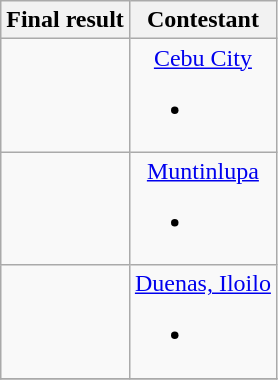<table class="wikitable" style="text-align:center;">
<tr>
<th>Final result</th>
<th>Contestant</th>
</tr>
<tr>
<td></td>
<td><a href='#'>Cebu City</a><br><ul><li></li></ul></td>
</tr>
<tr>
<td></td>
<td><a href='#'>Muntinlupa</a><br><ul><li></li></ul></td>
</tr>
<tr>
<td></td>
<td><a href='#'>Duenas, Iloilo</a><br><ul><li></li></ul></td>
</tr>
<tr>
</tr>
</table>
